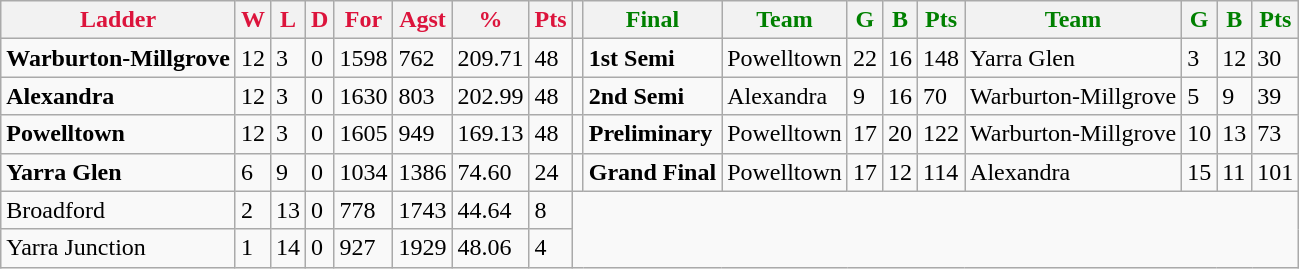<table class="wikitable">
<tr>
<th style="color:crimson">Ladder</th>
<th style="color:crimson">W</th>
<th style="color:crimson">L</th>
<th style="color:crimson">D</th>
<th style="color:crimson">For</th>
<th style="color:crimson">Agst</th>
<th style="color:crimson">%</th>
<th style="color:crimson">Pts</th>
<th></th>
<th style="color:green">Final</th>
<th style="color:green">Team</th>
<th style="color:green">G</th>
<th style="color:green">B</th>
<th style="color:green">Pts</th>
<th style="color:green">Team</th>
<th style="color:green">G</th>
<th style="color:green">B</th>
<th style="color:green">Pts</th>
</tr>
<tr>
<td><strong>Warburton-Millgrove</strong></td>
<td>12</td>
<td>3</td>
<td>0</td>
<td>1598</td>
<td>762</td>
<td>209.71</td>
<td>48</td>
<td></td>
<td><strong>1st Semi</strong></td>
<td>Powelltown</td>
<td>22</td>
<td>16</td>
<td>148</td>
<td>Yarra Glen</td>
<td>3</td>
<td>12</td>
<td>30</td>
</tr>
<tr>
<td><strong>Alexandra</strong></td>
<td>12</td>
<td>3</td>
<td>0</td>
<td>1630</td>
<td>803</td>
<td>202.99</td>
<td>48</td>
<td></td>
<td><strong>2nd Semi</strong></td>
<td>Alexandra</td>
<td>9</td>
<td>16</td>
<td>70</td>
<td>Warburton-Millgrove</td>
<td>5</td>
<td>9</td>
<td>39</td>
</tr>
<tr>
<td><strong>Powelltown</strong></td>
<td>12</td>
<td>3</td>
<td>0</td>
<td>1605</td>
<td>949</td>
<td>169.13</td>
<td>48</td>
<td></td>
<td><strong>Preliminary</strong></td>
<td>Powelltown</td>
<td>17</td>
<td>20</td>
<td>122</td>
<td>Warburton-Millgrove</td>
<td>10</td>
<td>13</td>
<td>73</td>
</tr>
<tr>
<td><strong>Yarra Glen</strong></td>
<td>6</td>
<td>9</td>
<td>0</td>
<td>1034</td>
<td>1386</td>
<td>74.60</td>
<td>24</td>
<td></td>
<td><strong>Grand Final</strong></td>
<td>Powelltown</td>
<td>17</td>
<td>12</td>
<td>114</td>
<td>Alexandra</td>
<td>15</td>
<td>11</td>
<td>101</td>
</tr>
<tr>
<td>Broadford</td>
<td>2</td>
<td>13</td>
<td>0</td>
<td>778</td>
<td>1743</td>
<td>44.64</td>
<td>8</td>
</tr>
<tr>
<td>Yarra Junction</td>
<td>1</td>
<td>14</td>
<td>0</td>
<td>927</td>
<td>1929</td>
<td>48.06</td>
<td>4</td>
</tr>
</table>
